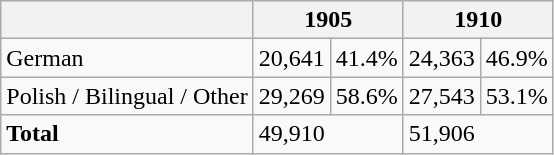<table class="wikitable">
<tr>
<th></th>
<th colspan="2">1905</th>
<th colspan="2">1910</th>
</tr>
<tr>
<td>German</td>
<td>20,641</td>
<td>41.4%</td>
<td>24,363</td>
<td>46.9%</td>
</tr>
<tr>
<td>Polish / Bilingual / Other</td>
<td>29,269</td>
<td>58.6%</td>
<td>27,543</td>
<td>53.1%</td>
</tr>
<tr>
<td><strong>Total</strong></td>
<td colspan="2">49,910</td>
<td colspan="2">51,906</td>
</tr>
</table>
